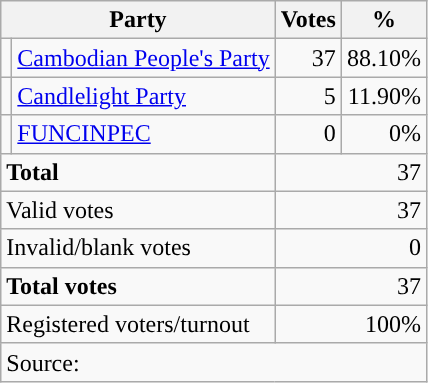<table class="wikitable mw-collapsible mw-collapsed" style="text-align:right">
<tr>
<th colspan="2">Party</th>
<th>Votes</th>
<th>%</th>
</tr>
<tr>
<td></td>
<td align="left"><a href='#'>Cambodian People's Party</a></td>
<td>37</td>
<td>88.10%</td>
</tr>
<tr>
<td></td>
<td align="left"><a href='#'>Candlelight Party</a></td>
<td>5</td>
<td>11.90%</td>
</tr>
<tr>
<td></td>
<td align="left"><a href='#'>FUNCINPEC</a></td>
<td>0</td>
<td>0%</td>
</tr>
<tr>
<td colspan="2" style="text-align:left;"><strong>Total</strong></td>
<td colspan="2">37</td>
</tr>
<tr>
<td colspan="2" style="text-align:left;">Valid votes</td>
<td colspan="2">37</td>
</tr>
<tr>
<td colspan="2" style="text-align:left;">Invalid/blank votes</td>
<td colspan="2">0</td>
</tr>
<tr>
<td colspan="2" style="text-align:left;"><strong>Total votes</strong></td>
<td colspan="2">37</td>
</tr>
<tr>
<td colspan="2" style="text-align:left;">Registered voters/turnout</td>
<td colspan="2">100%</td>
</tr>
<tr>
<td colspan="4" style="text-align:left;">Source: </td>
</tr>
</table>
